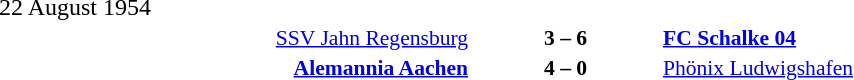<table width=100% cellspacing=1>
<tr>
<th width=25%></th>
<th width=10%></th>
<th width=25%></th>
<th></th>
</tr>
<tr>
<td>22 August 1954</td>
</tr>
<tr style=font-size:90%>
<td align=right><a href='#'>SSV Jahn Regensburg</a></td>
<td align=center><strong>3 – 6</strong></td>
<td><strong><a href='#'>FC Schalke 04</a></strong></td>
</tr>
<tr style=font-size:90%>
<td align=right><strong><a href='#'>Alemannia Aachen</a></strong></td>
<td align=center><strong>4 – 0</strong></td>
<td><a href='#'>Phönix Ludwigshafen</a></td>
</tr>
</table>
